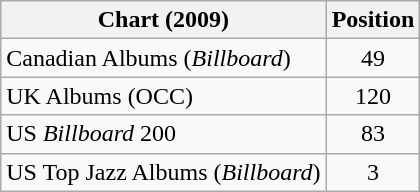<table class="wikitable sortable">
<tr>
<th>Chart (2009)</th>
<th>Position</th>
</tr>
<tr>
<td>Canadian Albums (<em>Billboard</em>)</td>
<td style="text-align:center;">49</td>
</tr>
<tr>
<td>UK Albums (OCC)</td>
<td style="text-align:center;">120</td>
</tr>
<tr>
<td>US <em>Billboard</em> 200</td>
<td style="text-align:center;">83</td>
</tr>
<tr>
<td>US Top Jazz Albums (<em>Billboard</em>)</td>
<td style="text-align:center;">3</td>
</tr>
</table>
